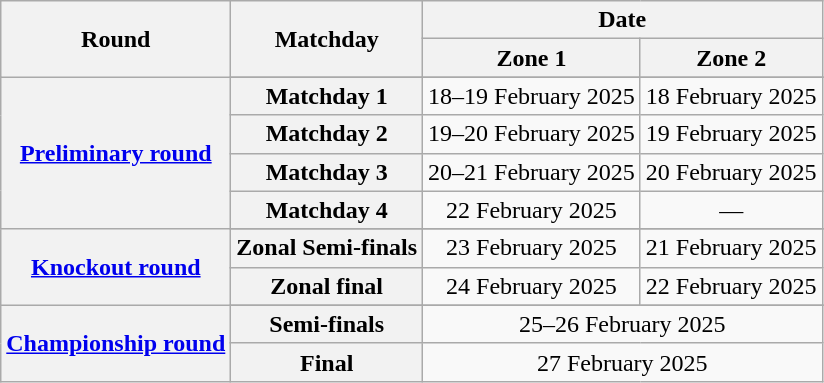<table class="wikitable" style="text-align:center">
<tr>
<th align="center" rowspan="2">Round</th>
<th align="center" rowspan="2">Matchday</th>
<th align="center" colspan="4">Date</th>
</tr>
<tr>
<th>Zone 1</th>
<th>Zone 2</th>
</tr>
<tr>
<th rowspan="5"><a href='#'>Preliminary round</a></th>
</tr>
<tr>
<th>Matchday 1</th>
<td>18–19 February 2025</td>
<td>18 February 2025</td>
</tr>
<tr>
<th>Matchday 2</th>
<td>19–20 February 2025</td>
<td>19 February 2025</td>
</tr>
<tr>
<th>Matchday 3</th>
<td>20–21 February 2025</td>
<td>20 February 2025</td>
</tr>
<tr>
<th>Matchday 4</th>
<td>22 February 2025</td>
<td align="center">—</td>
</tr>
<tr>
<th rowspan="3"><a href='#'>Knockout round</a></th>
</tr>
<tr>
<th>Zonal Semi-finals</th>
<td>23 February 2025</td>
<td>21 February 2025</td>
</tr>
<tr>
<th>Zonal final</th>
<td>24 February 2025</td>
<td>22 February 2025</td>
</tr>
<tr>
<th rowspan="5"><a href='#'>Championship round</a></th>
</tr>
<tr>
<th>Semi-finals</th>
<td colspan="2">25–26 February 2025</td>
</tr>
<tr>
<th>Final</th>
<td colspan="2">27 February 2025</td>
</tr>
</table>
